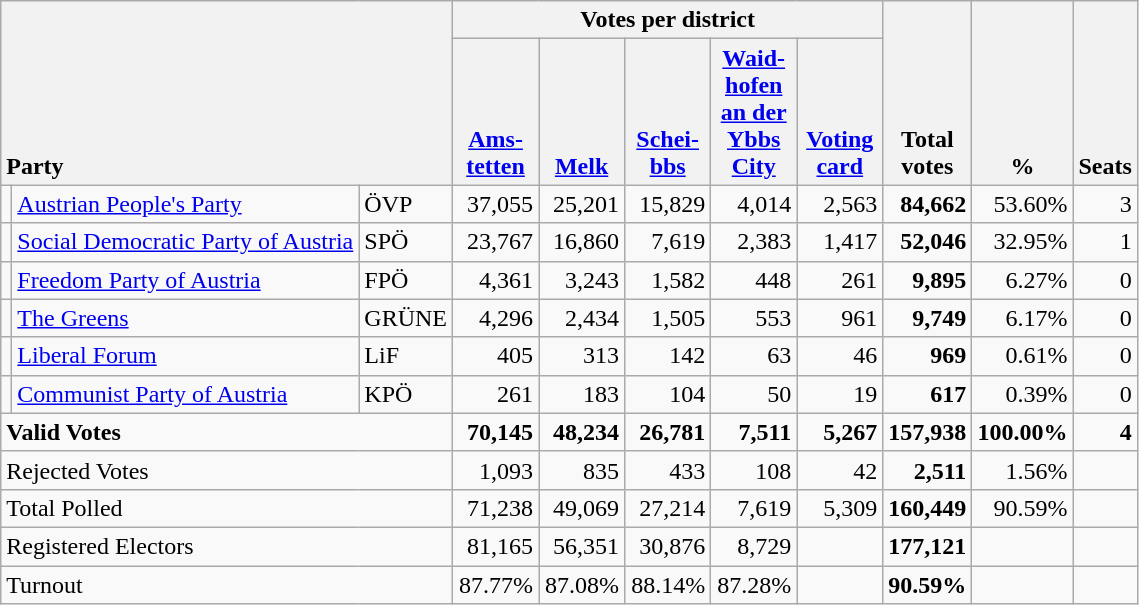<table class="wikitable" border="1" style="text-align:right;">
<tr>
<th style="text-align:left;" valign=bottom rowspan=2 colspan=3>Party</th>
<th colspan=5>Votes per district</th>
<th align=center valign=bottom rowspan=2 width="50">Total<br>votes</th>
<th align=center valign=bottom rowspan=2 width="50">%</th>
<th align=center valign=bottom rowspan=2>Seats</th>
</tr>
<tr>
<th align=center valign=bottom width="50"><a href='#'>Ams-<br>tetten</a></th>
<th align=center valign=bottom width="50"><a href='#'>Melk</a></th>
<th align=center valign=bottom width="50"><a href='#'>Schei-<br>bbs</a></th>
<th align=center valign=bottom width="50"><a href='#'>Waid-<br>hofen<br>an der<br>Ybbs<br>City</a></th>
<th align=center valign=bottom width="50"><a href='#'>Voting<br>card</a></th>
</tr>
<tr>
<td></td>
<td align=left><a href='#'>Austrian People's Party</a></td>
<td align=left>ÖVP</td>
<td>37,055</td>
<td>25,201</td>
<td>15,829</td>
<td>4,014</td>
<td>2,563</td>
<td><strong>84,662</strong></td>
<td>53.60%</td>
<td>3</td>
</tr>
<tr>
<td></td>
<td align=left style="white-space: nowrap;"><a href='#'>Social Democratic Party of Austria</a></td>
<td align=left>SPÖ</td>
<td>23,767</td>
<td>16,860</td>
<td>7,619</td>
<td>2,383</td>
<td>1,417</td>
<td><strong>52,046</strong></td>
<td>32.95%</td>
<td>1</td>
</tr>
<tr>
<td></td>
<td align=left><a href='#'>Freedom Party of Austria</a></td>
<td align=left>FPÖ</td>
<td>4,361</td>
<td>3,243</td>
<td>1,582</td>
<td>448</td>
<td>261</td>
<td><strong>9,895</strong></td>
<td>6.27%</td>
<td>0</td>
</tr>
<tr>
<td></td>
<td align=left><a href='#'>The Greens</a></td>
<td align=left>GRÜNE</td>
<td>4,296</td>
<td>2,434</td>
<td>1,505</td>
<td>553</td>
<td>961</td>
<td><strong>9,749</strong></td>
<td>6.17%</td>
<td>0</td>
</tr>
<tr>
<td></td>
<td align=left><a href='#'>Liberal Forum</a></td>
<td align=left>LiF</td>
<td>405</td>
<td>313</td>
<td>142</td>
<td>63</td>
<td>46</td>
<td><strong>969</strong></td>
<td>0.61%</td>
<td>0</td>
</tr>
<tr>
<td></td>
<td align=left><a href='#'>Communist Party of Austria</a></td>
<td align=left>KPÖ</td>
<td>261</td>
<td>183</td>
<td>104</td>
<td>50</td>
<td>19</td>
<td><strong>617</strong></td>
<td>0.39%</td>
<td>0</td>
</tr>
<tr style="font-weight:bold">
<td align=left colspan=3>Valid Votes</td>
<td>70,145</td>
<td>48,234</td>
<td>26,781</td>
<td>7,511</td>
<td>5,267</td>
<td>157,938</td>
<td>100.00%</td>
<td>4</td>
</tr>
<tr>
<td align=left colspan=3>Rejected Votes</td>
<td>1,093</td>
<td>835</td>
<td>433</td>
<td>108</td>
<td>42</td>
<td><strong>2,511</strong></td>
<td>1.56%</td>
<td></td>
</tr>
<tr>
<td align=left colspan=3>Total Polled</td>
<td>71,238</td>
<td>49,069</td>
<td>27,214</td>
<td>7,619</td>
<td>5,309</td>
<td><strong>160,449</strong></td>
<td>90.59%</td>
<td></td>
</tr>
<tr>
<td align=left colspan=3>Registered Electors</td>
<td>81,165</td>
<td>56,351</td>
<td>30,876</td>
<td>8,729</td>
<td></td>
<td><strong>177,121</strong></td>
<td></td>
<td></td>
</tr>
<tr>
<td align=left colspan=3>Turnout</td>
<td>87.77%</td>
<td>87.08%</td>
<td>88.14%</td>
<td>87.28%</td>
<td></td>
<td><strong>90.59%</strong></td>
<td></td>
<td></td>
</tr>
</table>
